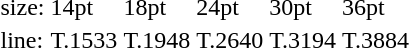<table style="margin-left:40px;">
<tr>
<td>size:</td>
<td>14pt</td>
<td>18pt</td>
<td>24pt</td>
<td>30pt</td>
<td>36pt</td>
</tr>
<tr>
<td>line:</td>
<td>T.1533</td>
<td>T.1948</td>
<td>T.2640</td>
<td>T.3194</td>
<td>T.3884</td>
</tr>
</table>
